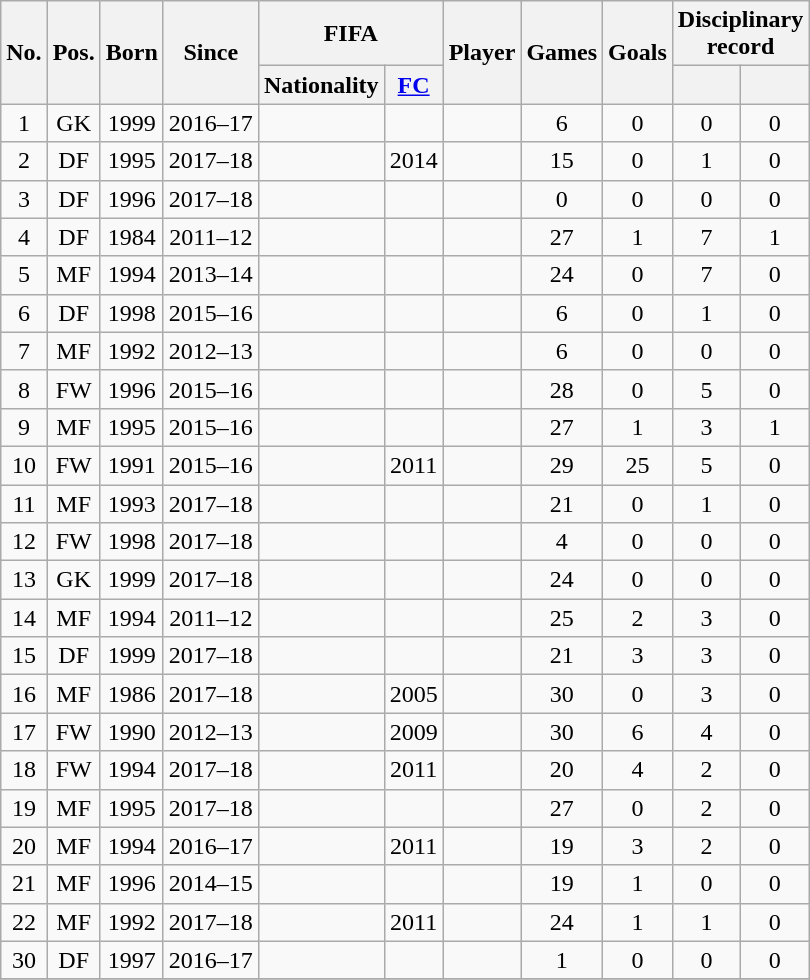<table class="wikitable sortable">
<tr>
<th rowspan=2>No.</th>
<th rowspan=2>Pos.</th>
<th rowspan=2>Born</th>
<th rowspan=2>Since</th>
<th colspan=2>FIFA</th>
<th rowspan=2>Player</th>
<th rowspan=2>Games</th>
<th rowspan=2>Goals</th>
<th colspan=2>Disciplinary record</th>
</tr>
<tr>
<th>Nationality</th>
<th><a href='#'>FC</a></th>
<th width=20px></th>
<th width=20px></th>
</tr>
<tr align=center>
<td>1</td>
<td>GK</td>
<td>1999</td>
<td>2016–17</td>
<td align=left></td>
<td></td>
<td align=left><strong></strong></td>
<td>6</td>
<td>0</td>
<td>0</td>
<td>0</td>
</tr>
<tr align=center>
<td>2</td>
<td>DF</td>
<td>1995</td>
<td>2017–18</td>
<td align=left><strong></strong></td>
<td>2014</td>
<td align=left><strong></strong></td>
<td>15</td>
<td>0</td>
<td>1</td>
<td>0</td>
</tr>
<tr align=center>
<td>3</td>
<td>DF</td>
<td>1996</td>
<td>2017–18</td>
<td align=left></td>
<td></td>
<td align=left><strong></strong></td>
<td>0</td>
<td>0</td>
<td>0</td>
<td>0</td>
</tr>
<tr align=center>
<td>4</td>
<td>DF</td>
<td>1984</td>
<td>2011–12</td>
<td align=left></td>
<td></td>
<td align=left><strong></strong></td>
<td>27</td>
<td>1</td>
<td>7</td>
<td>1</td>
</tr>
<tr align=center>
<td>5</td>
<td>MF</td>
<td>1994</td>
<td>2013–14</td>
<td align=left></td>
<td></td>
<td align=left><strong></strong></td>
<td>24</td>
<td>0</td>
<td>7</td>
<td>0</td>
</tr>
<tr align=center>
<td>6</td>
<td>DF</td>
<td>1998</td>
<td>2015–16</td>
<td align=left></td>
<td></td>
<td align=left><strong></strong></td>
<td>6</td>
<td>0</td>
<td>1</td>
<td>0</td>
</tr>
<tr align=center>
<td>7</td>
<td>MF</td>
<td>1992</td>
<td>2012–13</td>
<td align=left></td>
<td></td>
<td align=left><strong></strong></td>
<td>6</td>
<td>0</td>
<td>0</td>
<td>0</td>
</tr>
<tr align=center>
<td>8</td>
<td>FW</td>
<td>1996</td>
<td>2015–16</td>
<td align=left></td>
<td></td>
<td align=left><strong></strong></td>
<td>28</td>
<td>0</td>
<td>5</td>
<td>0</td>
</tr>
<tr align=center>
<td>9</td>
<td>MF</td>
<td>1995</td>
<td>2015–16</td>
<td align=left></td>
<td></td>
<td align=left><strong></strong></td>
<td>27</td>
<td>1</td>
<td>3</td>
<td>1</td>
</tr>
<tr align=center>
<td>10</td>
<td>FW</td>
<td>1991</td>
<td>2015–16</td>
<td align=left><strong></strong></td>
<td>2011</td>
<td align=left><strong></strong></td>
<td>29</td>
<td>25</td>
<td>5</td>
<td>0</td>
</tr>
<tr align=center>
<td>11</td>
<td>MF</td>
<td>1993</td>
<td>2017–18</td>
<td align=left></td>
<td></td>
<td align=left><strong></strong></td>
<td>21</td>
<td>0</td>
<td>1</td>
<td>0</td>
</tr>
<tr align=center>
<td>12</td>
<td>FW</td>
<td>1998</td>
<td>2017–18</td>
<td align=left></td>
<td></td>
<td align=left><strong></strong></td>
<td>4</td>
<td>0</td>
<td>0</td>
<td>0</td>
</tr>
<tr align=center>
<td>13</td>
<td>GK</td>
<td>1999</td>
<td>2017–18</td>
<td align=left></td>
<td></td>
<td align=left><strong></strong></td>
<td>24</td>
<td>0</td>
<td>0</td>
<td>0</td>
</tr>
<tr align=center>
<td>14</td>
<td>MF</td>
<td>1994</td>
<td>2011–12</td>
<td align=left></td>
<td></td>
<td align=left><strong></strong></td>
<td>25</td>
<td>2</td>
<td>3</td>
<td>0</td>
</tr>
<tr align=center>
<td>15</td>
<td>DF</td>
<td>1999</td>
<td>2017–18</td>
<td align=left></td>
<td></td>
<td align=left><strong></strong></td>
<td>21</td>
<td>3</td>
<td>3</td>
<td>0</td>
</tr>
<tr align=center>
<td>16</td>
<td>MF</td>
<td>1986</td>
<td>2017–18</td>
<td align=left><strong></strong></td>
<td>2005</td>
<td align=left><strong></strong></td>
<td>30</td>
<td>0</td>
<td>3</td>
<td>0</td>
</tr>
<tr align=center>
<td>17</td>
<td>FW</td>
<td>1990</td>
<td>2012–13</td>
<td align=left><strong></strong></td>
<td>2009</td>
<td align=left><strong></strong></td>
<td>30</td>
<td>6</td>
<td>4</td>
<td>0</td>
</tr>
<tr align=center>
<td>18</td>
<td>FW</td>
<td>1994</td>
<td>2017–18</td>
<td align=left><strong></strong></td>
<td>2011</td>
<td align=left><strong></strong></td>
<td>20</td>
<td>4</td>
<td>2</td>
<td>0</td>
</tr>
<tr align=center>
<td>19</td>
<td>MF</td>
<td>1995</td>
<td>2017–18</td>
<td align=left></td>
<td></td>
<td align=left><strong></strong></td>
<td>27</td>
<td>0</td>
<td>2</td>
<td>0</td>
</tr>
<tr align=center>
<td>20</td>
<td>MF</td>
<td>1994</td>
<td>2016–17</td>
<td align=left><strong></strong></td>
<td>2011</td>
<td align=left><strong></strong></td>
<td>19</td>
<td>3</td>
<td>2</td>
<td>0</td>
</tr>
<tr align=center>
<td>21</td>
<td>MF</td>
<td>1996</td>
<td>2014–15</td>
<td align=left></td>
<td></td>
<td align=left><strong></strong></td>
<td>19</td>
<td>1</td>
<td>0</td>
<td>0</td>
</tr>
<tr align=center>
<td>22</td>
<td>MF</td>
<td>1992</td>
<td>2017–18</td>
<td align=left><strong></strong></td>
<td>2011</td>
<td align=left><strong></strong></td>
<td>24</td>
<td>1</td>
<td>1</td>
<td>0</td>
</tr>
<tr align=center>
<td>30</td>
<td>DF</td>
<td>1997</td>
<td>2016–17</td>
<td align=left></td>
<td></td>
<td align=left><strong></strong></td>
<td>1</td>
<td>0</td>
<td>0</td>
<td>0</td>
</tr>
<tr>
</tr>
</table>
